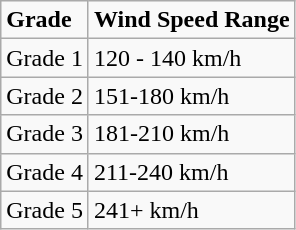<table class="wikitable">
<tr>
<td><strong>Grade</strong></td>
<td><strong>Wind Speed Range</strong></td>
</tr>
<tr>
<td>Grade 1</td>
<td>120 - 140 km/h</td>
</tr>
<tr>
<td>Grade 2</td>
<td>151-180 km/h</td>
</tr>
<tr>
<td>Grade 3</td>
<td>181-210 km/h</td>
</tr>
<tr>
<td>Grade 4</td>
<td>211-240 km/h</td>
</tr>
<tr>
<td>Grade 5</td>
<td>241+ km/h</td>
</tr>
</table>
